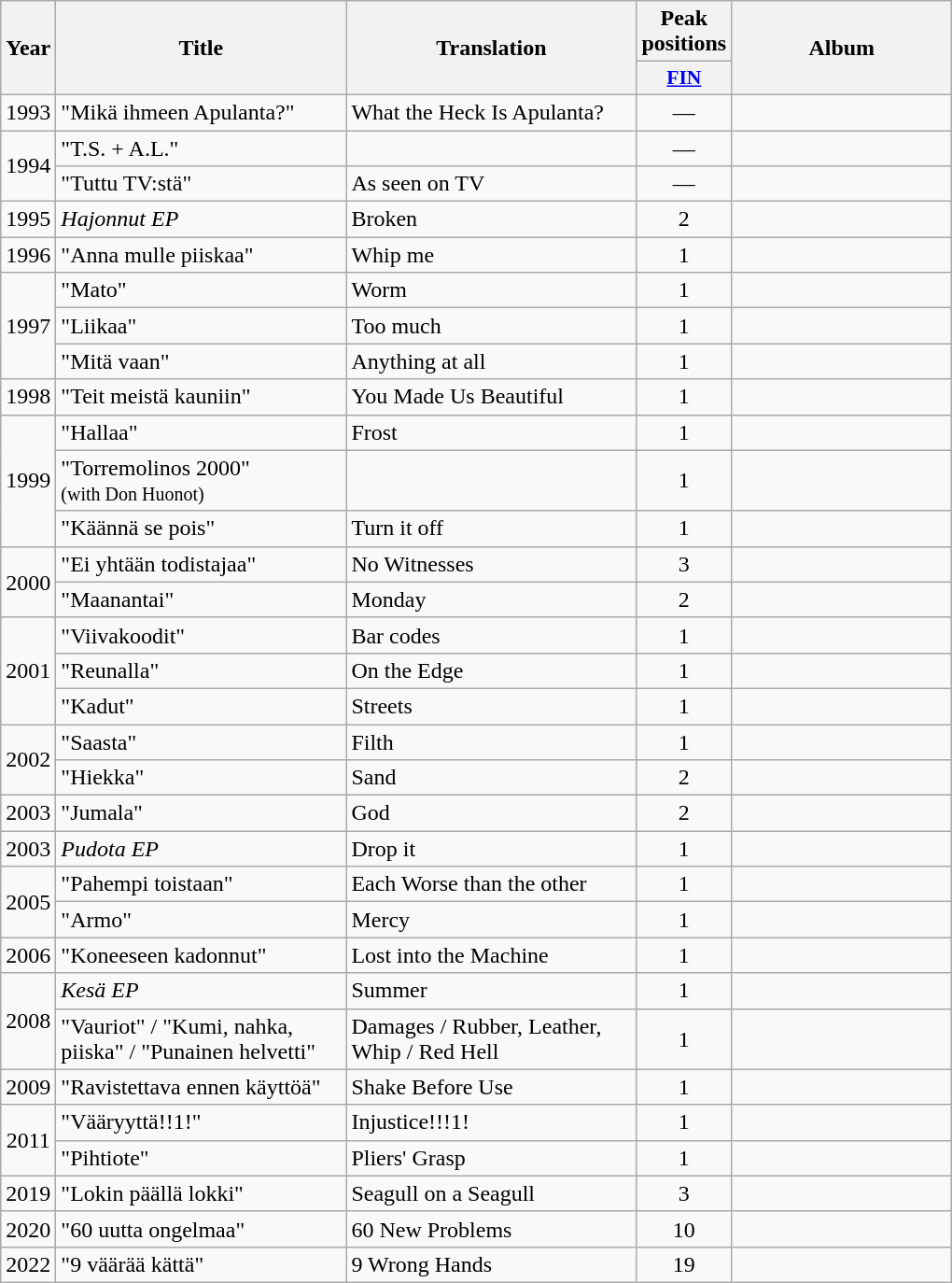<table class="wikitable">
<tr>
<th align="center" rowspan="2" width="10">Year</th>
<th align="center" rowspan="2" width="200">Title</th>
<th align="center" rowspan="2" width="200">Translation</th>
<th align="center" colspan="1" width="20">Peak positions</th>
<th align="center" rowspan="2" width="150">Album</th>
</tr>
<tr>
<th scope="col" style="width:3em;font-size:90%;"><a href='#'>FIN</a><br></th>
</tr>
<tr>
<td style="text-align:center;">1993</td>
<td>"Mikä ihmeen Apulanta?"</td>
<td>What the Heck Is Apulanta?</td>
<td style="text-align:center;">—</td>
<td style="text-align:center;"></td>
</tr>
<tr>
<td style="text-align:center;" rowspan=2>1994</td>
<td>"T.S. + A.L."</td>
<td></td>
<td style="text-align:center;">—</td>
<td style="text-align:center;"></td>
</tr>
<tr>
<td>"Tuttu TV:stä"</td>
<td>As seen on TV</td>
<td style="text-align:center;">—</td>
<td style="text-align:center;"></td>
</tr>
<tr>
<td style="text-align:center;">1995</td>
<td><em>Hajonnut EP</em></td>
<td>Broken</td>
<td style="text-align:center;">2</td>
<td style="text-align:center;"></td>
</tr>
<tr>
<td style="text-align:center;">1996</td>
<td>"Anna mulle piiskaa"</td>
<td>Whip me</td>
<td style="text-align:center;">1</td>
<td style="text-align:center;"></td>
</tr>
<tr>
<td style="text-align:center;" rowspan=3>1997</td>
<td>"Mato"</td>
<td>Worm</td>
<td style="text-align:center;">1</td>
<td style="text-align:center;"></td>
</tr>
<tr>
<td>"Liikaa"</td>
<td>Too much</td>
<td style="text-align:center;">1</td>
<td style="text-align:center;"></td>
</tr>
<tr>
<td>"Mitä vaan"</td>
<td>Anything at all</td>
<td style="text-align:center;">1</td>
<td style="text-align:center;"></td>
</tr>
<tr>
<td style="text-align:center;" rowspan=1>1998</td>
<td>"Teit meistä kauniin"</td>
<td>You Made Us Beautiful</td>
<td style="text-align:center;">1</td>
<td style="text-align:center;"></td>
</tr>
<tr>
<td style="text-align:center;" rowspan=3>1999</td>
<td>"Hallaa"</td>
<td>Frost</td>
<td style="text-align:center;">1</td>
<td style="text-align:center;"></td>
</tr>
<tr>
<td>"Torremolinos 2000" <br><small>(with Don Huonot)</small></td>
<td></td>
<td style="text-align:center;">1</td>
<td style="text-align:center;"></td>
</tr>
<tr>
<td>"Käännä se pois"</td>
<td>Turn it off</td>
<td style="text-align:center;">1</td>
<td style="text-align:center;"></td>
</tr>
<tr>
<td style="text-align:center;" rowspan=2>2000</td>
<td>"Ei yhtään todistajaa"</td>
<td>No Witnesses</td>
<td style="text-align:center;">3</td>
<td style="text-align:center;"></td>
</tr>
<tr>
<td>"Maanantai"</td>
<td>Monday</td>
<td style="text-align:center;">2</td>
<td style="text-align:center;"></td>
</tr>
<tr>
<td style="text-align:center;" rowspan=3>2001</td>
<td>"Viivakoodit"</td>
<td>Bar codes</td>
<td style="text-align:center;">1</td>
<td style="text-align:center;"></td>
</tr>
<tr>
<td>"Reunalla"</td>
<td>On the Edge</td>
<td style="text-align:center;">1</td>
<td style="text-align:center;"></td>
</tr>
<tr>
<td>"Kadut"</td>
<td>Streets</td>
<td style="text-align:center;">1</td>
<td style="text-align:center;"></td>
</tr>
<tr>
<td style="text-align:center;" rowspan=2>2002</td>
<td>"Saasta"</td>
<td>Filth</td>
<td style="text-align:center;">1</td>
<td style="text-align:center;"></td>
</tr>
<tr>
<td>"Hiekka"</td>
<td>Sand</td>
<td style="text-align:center;">2</td>
<td style="text-align:center;"></td>
</tr>
<tr>
<td style="text-align:center;" rowspan=1>2003</td>
<td>"Jumala"</td>
<td>God</td>
<td style="text-align:center;">2</td>
<td style="text-align:center;"></td>
</tr>
<tr>
<td style="text-align:center;" rowspan=1>2003</td>
<td><em>Pudota EP</em></td>
<td>Drop it</td>
<td style="text-align:center;">1</td>
<td style="text-align:center;"></td>
</tr>
<tr>
<td style="text-align:center;" rowspan=2>2005</td>
<td>"Pahempi toistaan"</td>
<td>Each Worse than the other</td>
<td style="text-align:center;">1</td>
<td style="text-align:center;"></td>
</tr>
<tr>
<td>"Armo"</td>
<td>Mercy</td>
<td style="text-align:center;">1</td>
<td style="text-align:center;"></td>
</tr>
<tr>
<td style="text-align:center;" rowspan=1>2006</td>
<td>"Koneeseen kadonnut"</td>
<td>Lost into the Machine</td>
<td style="text-align:center;">1</td>
<td style="text-align:center;"></td>
</tr>
<tr>
<td style="text-align:center;" rowspan=2>2008</td>
<td><em>Kesä EP</em></td>
<td>Summer</td>
<td style="text-align:center;">1</td>
<td style="text-align:center;"></td>
</tr>
<tr>
<td>"Vauriot" / "Kumi, nahka, piiska" / "Punainen helvetti"</td>
<td>Damages / Rubber, Leather, Whip / Red Hell</td>
<td style="text-align:center;">1</td>
<td style="text-align:center;"></td>
</tr>
<tr>
<td style="text-align:center;" rowspan=1>2009</td>
<td>"Ravistettava ennen käyttöä"</td>
<td>Shake Before Use</td>
<td style="text-align:center;">1</td>
<td style="text-align:center;"></td>
</tr>
<tr>
<td style="text-align:center;" rowspan=2>2011</td>
<td>"Vääryyttä!!1!"</td>
<td>Injustice!!!1!</td>
<td style="text-align:center;">1</td>
<td style="text-align:center;"></td>
</tr>
<tr>
<td>"Pihtiote"</td>
<td>Pliers' Grasp</td>
<td style="text-align:center;">1</td>
<td style="text-align:center;"></td>
</tr>
<tr>
<td style="text-align:center;">2019</td>
<td>"Lokin päällä lokki"</td>
<td>Seagull on a Seagull</td>
<td style="text-align:center;">3</td>
<td style="text-align:center;"></td>
</tr>
<tr>
<td style="text-align:center;">2020</td>
<td>"60 uutta ongelmaa"</td>
<td>60 New Problems</td>
<td style="text-align:center;">10</td>
<td></td>
</tr>
<tr>
<td style="text-align:center;">2022</td>
<td>"9 väärää kättä"</td>
<td>9 Wrong Hands</td>
<td style="text-align:center;">19<br></td>
<td></td>
</tr>
</table>
